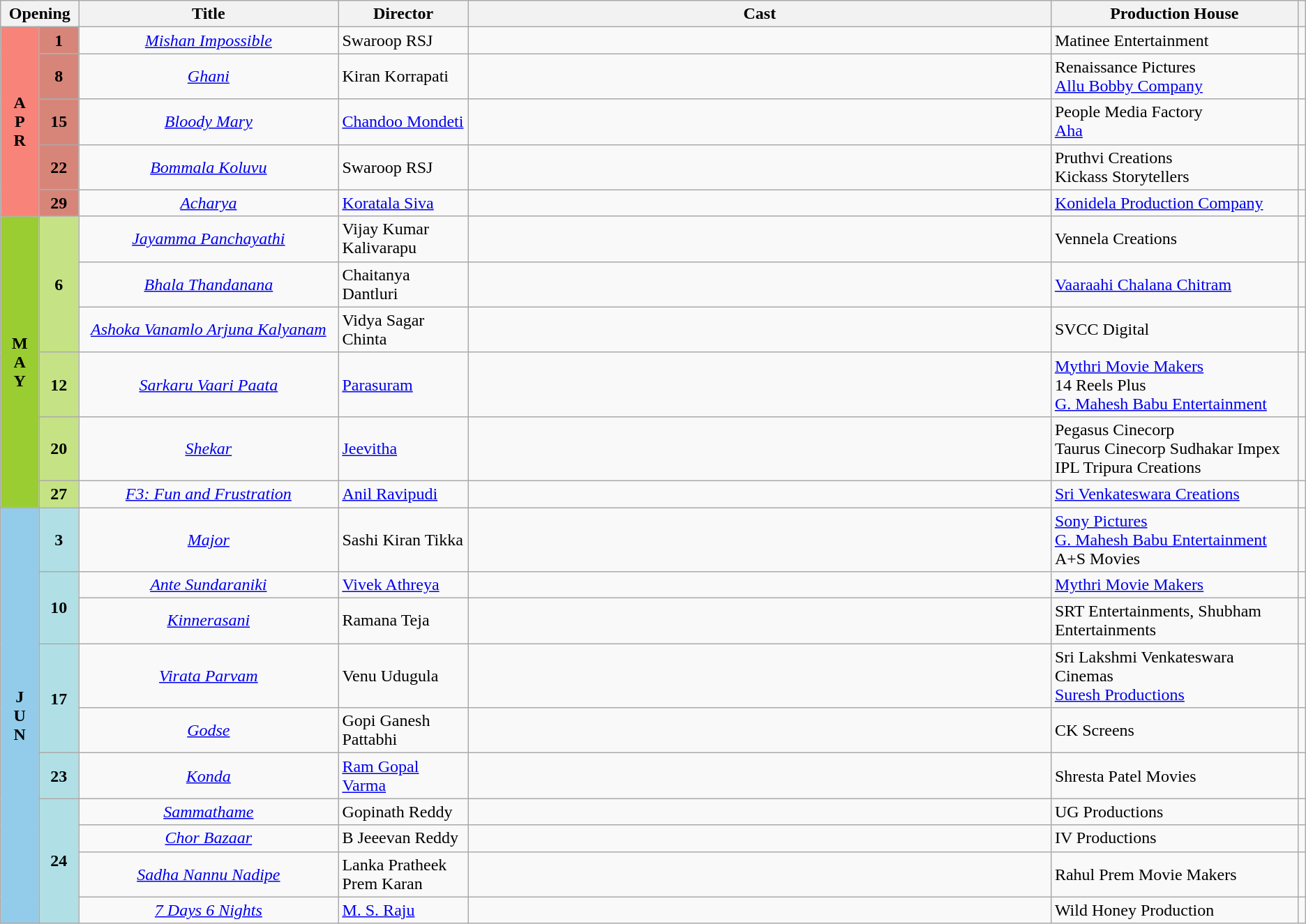<table class="wikitable sortable">
<tr>
<th colspan="2" style="width:6%;"><strong>Opening</strong></th>
<th style="width:20%;"><strong>Title</strong></th>
<th style="width:10%;"><strong>Director</strong></th>
<th style="width:45%;"><strong>Cast</strong></th>
<th style="width:30%;"><strong>Production House</strong></th>
<th style="width:1%;" class="unsortable"></th>
</tr>
<tr April!>
<th rowspan="5" style="text-align:center; background:#F88379; textcolor:#000;"><strong>A<br>P<br>R</strong></th>
<td style="text-align:center; background:#d88579;"><strong>1</strong></td>
<td style="text-align:center; "><em><a href='#'>Mishan Impossible</a></em></td>
<td>Swaroop RSJ</td>
<td></td>
<td>Matinee Entertainment</td>
<td></td>
</tr>
<tr>
<td style="text-align:center; background:#d88579;"><strong>8</strong></td>
<td style="text-align:center;"><em><a href='#'>Ghani</a></em></td>
<td>Kiran Korrapati</td>
<td></td>
<td>Renaissance Pictures<br><a href='#'>Allu Bobby Company</a></td>
<td></td>
</tr>
<tr>
<td style="text-align:center; background:#d88579;"><strong>15</strong></td>
<td style="text-align:center;"><em><a href='#'>Bloody Mary</a></em></td>
<td><a href='#'>Chandoo Mondeti</a></td>
<td></td>
<td>People Media Factory<br><a href='#'>Aha</a></td>
<td></td>
</tr>
<tr>
<td style="text-align:center; background:#d88579;"><strong>22</strong></td>
<td style="text-align:center; "><em><a href='#'>Bommala Koluvu</a></em></td>
<td>Swaroop RSJ</td>
<td></td>
<td>Pruthvi Creations<br>Kickass Storytellers</td>
<td></td>
</tr>
<tr>
<td style="text-align:center;background:#D88579;"><strong>29</strong></td>
<td style="text-align:center;"><a href='#'><em>Acharya</em></a></td>
<td><a href='#'>Koratala Siva</a></td>
<td></td>
<td><a href='#'>Konidela Production Company</a></td>
<td></td>
</tr>
<tr>
<td rowspan="6" style="text-align:center; background:	#9ACD32; textcolor:#000;"><strong>M<br>A<br>Y</strong></td>
<td rowspan="3" style="text-align:center; background:#C5E384"><strong>6</strong></td>
<td style="text-align:center;"><em><a href='#'>Jayamma Panchayathi</a></em></td>
<td>Vijay Kumar Kalivarapu</td>
<td></td>
<td>Vennela Creations</td>
<td></td>
</tr>
<tr>
<td style="text-align:center;"><em><a href='#'>Bhala Thandanana</a></em></td>
<td>Chaitanya Dantluri</td>
<td></td>
<td><a href='#'>Vaaraahi Chalana Chitram</a></td>
<td></td>
</tr>
<tr>
<td style="text-align:center;"><em><a href='#'>Ashoka Vanamlo Arjuna Kalyanam</a></em></td>
<td>Vidya Sagar Chinta</td>
<td></td>
<td>SVCC Digital</td>
<td></td>
</tr>
<tr>
<td style="text-align:center; background:#C5E384"><strong>12</strong></td>
<td style="text-align:center;"><em><a href='#'>Sarkaru Vaari Paata</a></em></td>
<td><a href='#'>Parasuram</a></td>
<td></td>
<td><a href='#'>Mythri Movie Makers</a><br>14 Reels Plus<br><a href='#'>G. Mahesh Babu Entertainment</a></td>
<td></td>
</tr>
<tr>
<td rowspan="1" style="text-align:center; background:#C5E384"><strong>20</strong></td>
<td style="text-align:center;"><a href='#'><em>Shekar</em></a></td>
<td><a href='#'>Jeevitha</a></td>
<td></td>
<td>Pegasus Cinecorp<br>Taurus Cinecorp
Sudhakar Impex IPL
Tripura Creations</td>
<td></td>
</tr>
<tr>
<td style="text-align:center; background:#C5E384"><strong>27</strong></td>
<td style="text-align:center;"><a href='#'><em>F3: Fun and Frustration</em></a></td>
<td><a href='#'>Anil Ravipudi</a></td>
<td></td>
<td><a href='#'>Sri Venkateswara Creations</a></td>
<td></td>
</tr>
<tr>
<td rowspan="10" style="text-align:center; background:#93CCEA; textcolor:#000;"><strong>J<br>U<br>N</strong></td>
<td style="text-align:center;background:#B0E0E6;"><strong>3</strong></td>
<td style="text-align:center;"><em><a href='#'>Major</a></em></td>
<td>Sashi Kiran Tikka</td>
<td></td>
<td><a href='#'>Sony Pictures</a><br><a href='#'>G. Mahesh Babu Entertainment</a><br>A+S Movies</td>
<td></td>
</tr>
<tr>
<td rowspan="2" style="text-align:center;background:#B0E0E6;"><strong>10</strong></td>
<td style="text-align:center;"><em><a href='#'>Ante Sundaraniki</a></em></td>
<td><a href='#'>Vivek Athreya</a></td>
<td></td>
<td><a href='#'>Mythri Movie Makers</a></td>
<td></td>
</tr>
<tr>
<td style="text-align:center;"><em><a href='#'>Kinnerasani</a></em></td>
<td>Ramana Teja</td>
<td></td>
<td>SRT Entertainments, Shubham Entertainments</td>
<td></td>
</tr>
<tr>
<td rowspan="2" style="text-align:center;background:#B0E0E6;"><strong>17</strong></td>
<td style="text-align:center;"><em><a href='#'>Virata Parvam</a></em></td>
<td>Venu Udugula</td>
<td></td>
<td>Sri Lakshmi Venkateswara Cinemas<br><a href='#'>Suresh Productions</a></td>
<td></td>
</tr>
<tr>
<td style="text-align:center;"><em><a href='#'>Godse</a></em></td>
<td>Gopi Ganesh Pattabhi</td>
<td></td>
<td>CK Screens</td>
<td></td>
</tr>
<tr>
<td rowspan="1" style="text-align:center;background:#B0E0E6;"><strong>23</strong></td>
<td style="text-align:center;"><a href='#'><em>Konda</em></a></td>
<td><a href='#'>Ram Gopal Varma</a></td>
<td></td>
<td>Shresta Patel Movies</td>
<td></td>
</tr>
<tr>
<td rowspan="4" style="text-align:center;background:#B0E0E6;"><strong>24</strong></td>
<td style="text-align:center;"><em><a href='#'>Sammathame</a></em></td>
<td>Gopinath Reddy</td>
<td></td>
<td>UG Productions</td>
<td></td>
</tr>
<tr>
<td style="text-align:center;"><a href='#'><em>Chor Bazaar</em></a></td>
<td>B Jeeevan Reddy</td>
<td></td>
<td>IV Productions</td>
<td></td>
</tr>
<tr>
<td style="text-align:center;"><em><a href='#'>Sadha Nannu Nadipe</a></em></td>
<td>Lanka Pratheek Prem Karan</td>
<td></td>
<td>Rahul Prem Movie Makers</td>
<td></td>
</tr>
<tr>
<td style="text-align:center;"><em><a href='#'>7 Days 6 Nights</a></em></td>
<td><a href='#'>M. S. Raju</a></td>
<td></td>
<td>Wild Honey Production</td>
<td></td>
</tr>
</table>
